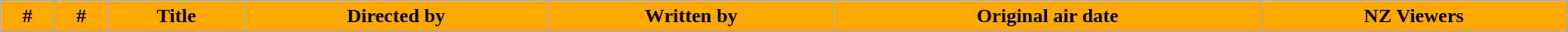<table class="wikitable plainrowheaders" width="100%" style="margin-right: 0;">
<tr>
<th style="background-color: #ffa800; color:#000000;">#</th>
<th style="background-color: #ffa800; color:#000000;">#</th>
<th style="background-color: #ffa800; color:#000000;">Title</th>
<th style="background-color: #ffa800; color:#000000;">Directed by</th>
<th style="background-color: #ffa800; color:#000000;">Written by</th>
<th style="background-color: #ffa800; color:#000000;">Original air date</th>
<th style="background-color: #ffa800; color:#000000;">NZ Viewers</th>
</tr>
<tr>
</tr>
</table>
